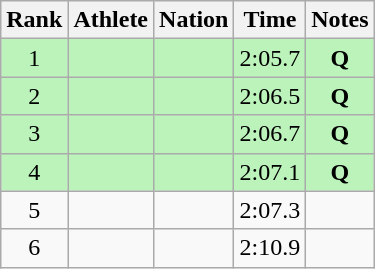<table class="wikitable sortable" style="text-align:center">
<tr>
<th>Rank</th>
<th>Athlete</th>
<th>Nation</th>
<th>Time</th>
<th>Notes</th>
</tr>
<tr bgcolor=bbf3bb>
<td>1</td>
<td align=left></td>
<td align=left></td>
<td>2:05.7</td>
<td><strong>Q</strong></td>
</tr>
<tr bgcolor=bbf3bb>
<td>2</td>
<td align=left></td>
<td align=left></td>
<td>2:06.5</td>
<td><strong>Q</strong></td>
</tr>
<tr bgcolor=bbf3bb>
<td>3</td>
<td align=left></td>
<td align=left></td>
<td>2:06.7</td>
<td><strong>Q</strong></td>
</tr>
<tr bgcolor=bbf3bb>
<td>4</td>
<td align=left></td>
<td align=left></td>
<td>2:07.1</td>
<td><strong>Q</strong></td>
</tr>
<tr>
<td>5</td>
<td align=left></td>
<td align=left></td>
<td>2:07.3</td>
<td></td>
</tr>
<tr>
<td>6</td>
<td align=left></td>
<td align=left></td>
<td>2:10.9</td>
<td></td>
</tr>
</table>
